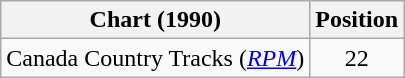<table class="wikitable sortable">
<tr>
<th scope="col">Chart (1990)</th>
<th scope="col">Position</th>
</tr>
<tr>
<td>Canada Country Tracks (<em><a href='#'>RPM</a></em>)</td>
<td align="center">22</td>
</tr>
</table>
